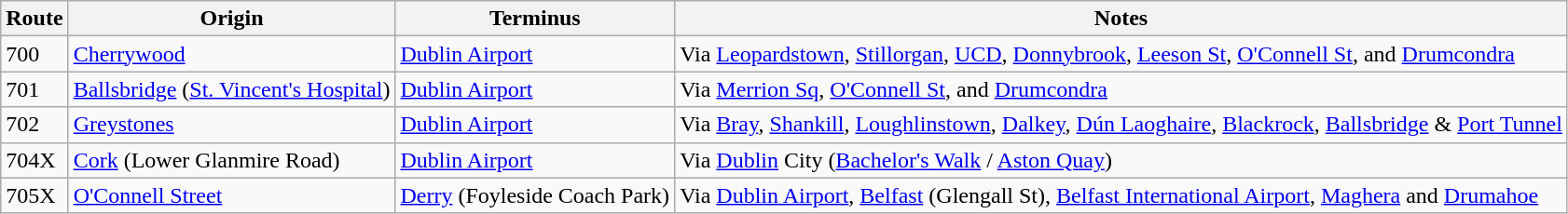<table class="wikitable">
<tr>
<th>Route</th>
<th>Origin</th>
<th>Terminus</th>
<th>Notes</th>
</tr>
<tr>
<td>700</td>
<td><a href='#'>Cherrywood</a></td>
<td><a href='#'>Dublin Airport</a></td>
<td>Via <a href='#'>Leopardstown</a>, <a href='#'>Stillorgan</a>, <a href='#'>UCD</a>, <a href='#'>Donnybrook</a>, <a href='#'>Leeson St</a>, <a href='#'>O'Connell St</a>, and <a href='#'>Drumcondra</a></td>
</tr>
<tr>
<td>701</td>
<td><a href='#'>Ballsbridge</a> (<a href='#'>St. Vincent's Hospital</a>)</td>
<td><a href='#'>Dublin Airport</a></td>
<td>Via <a href='#'>Merrion Sq</a>, <a href='#'>O'Connell St</a>, and <a href='#'>Drumcondra</a></td>
</tr>
<tr>
<td>702</td>
<td><a href='#'>Greystones</a></td>
<td><a href='#'>Dublin Airport</a></td>
<td>Via <a href='#'>Bray</a>, <a href='#'>Shankill</a>, <a href='#'>Loughlinstown</a>, <a href='#'>Dalkey</a>, <a href='#'>Dún Laoghaire</a>, <a href='#'>Blackrock</a>, <a href='#'>Ballsbridge</a> & <a href='#'>Port Tunnel</a></td>
</tr>
<tr>
<td>704X</td>
<td><a href='#'>Cork</a> (Lower Glanmire Road)</td>
<td><a href='#'>Dublin Airport</a></td>
<td>Via <a href='#'>Dublin</a> City (<a href='#'>Bachelor's Walk</a> / <a href='#'>Aston Quay</a>)</td>
</tr>
<tr>
<td>705X</td>
<td><a href='#'>O'Connell Street</a></td>
<td><a href='#'>Derry</a> (Foyleside Coach Park)</td>
<td>Via <a href='#'>Dublin Airport</a>, <a href='#'>Belfast</a> (Glengall St), <a href='#'>Belfast International Airport</a>, <a href='#'>Maghera</a> and <a href='#'>Drumahoe</a></td>
</tr>
</table>
